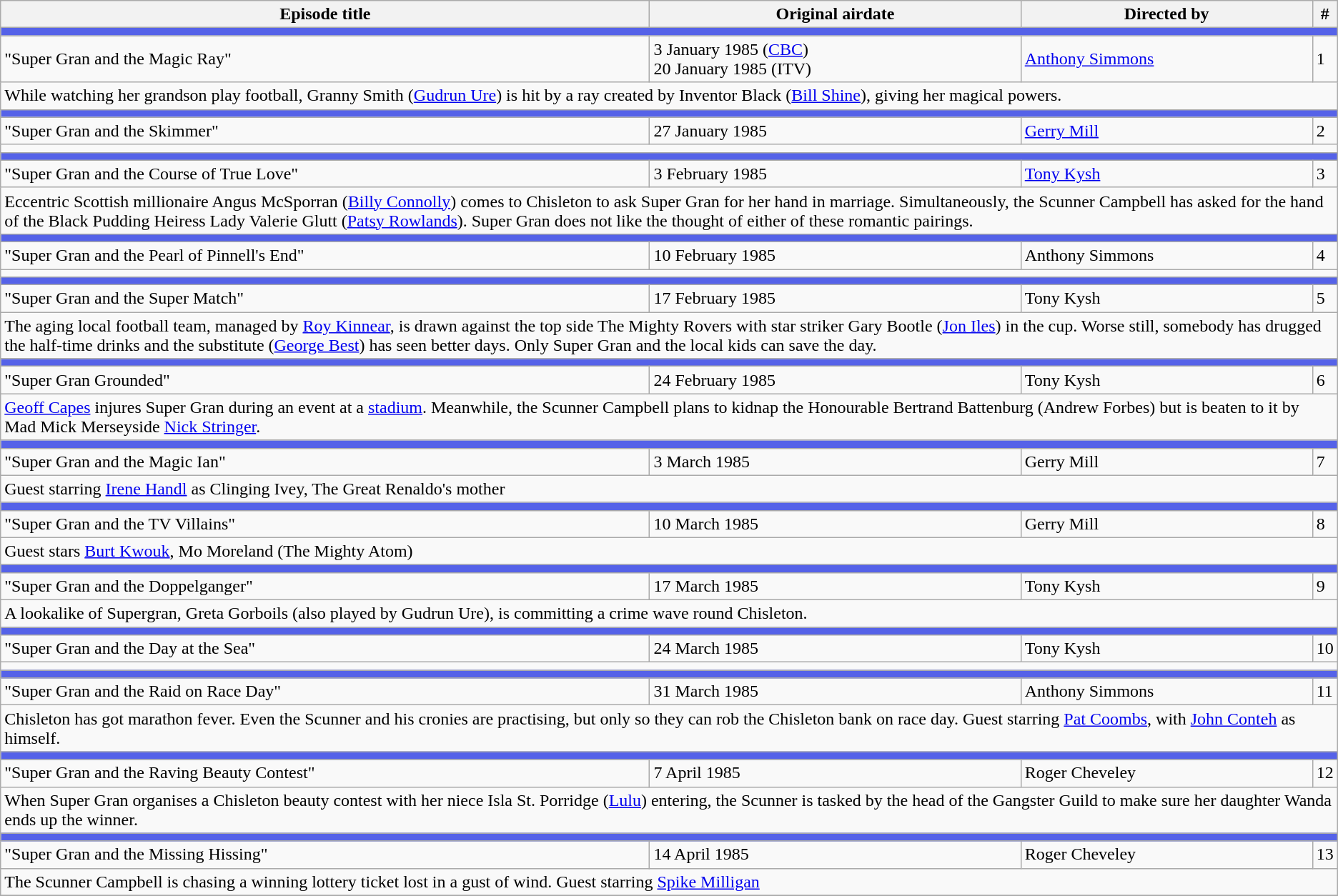<table class="wikitable">
<tr>
<th>Episode title</th>
<th>Original airdate</th>
<th>Directed by</th>
<th width="15">#</th>
</tr>
<tr>
<td colspan="6" bgcolor="5562e8"></td>
</tr>
<tr>
<td rowspan="1">"Super Gran and the Magic Ray"</td>
<td>3 January 1985 (<a href='#'>CBC</a>)<br>20 January 1985 (ITV)</td>
<td><a href='#'>Anthony Simmons</a></td>
<td>1</td>
</tr>
<tr>
<td colspan="6">While watching her grandson play football, Granny Smith (<a href='#'>Gudrun Ure</a>) is hit by a ray created by Inventor Black (<a href='#'>Bill Shine</a>), giving her magical powers.</td>
</tr>
<tr>
<td colspan="6" bgcolor="5562e8"></td>
</tr>
<tr>
<td rowspan="1">"Super Gran and the Skimmer"</td>
<td>27 January 1985</td>
<td><a href='#'>Gerry Mill</a></td>
<td>2</td>
</tr>
<tr>
<td colspan="6"></td>
</tr>
<tr>
<td colspan="6" bgcolor="5562e8"></td>
</tr>
<tr>
<td rowspan="1">"Super Gran and the Course of True Love"</td>
<td>3 February 1985</td>
<td><a href='#'>Tony Kysh</a></td>
<td>3</td>
</tr>
<tr>
<td colspan="6">Eccentric Scottish millionaire Angus McSporran (<a href='#'>Billy Connolly</a>) comes to Chisleton to ask Super Gran for her hand in marriage. Simultaneously, the Scunner Campbell has asked for the hand of the Black Pudding Heiress Lady Valerie Glutt (<a href='#'>Patsy Rowlands</a>). Super Gran does not like the thought of either of these romantic pairings.</td>
</tr>
<tr>
<td colspan="6" bgcolor="5562e8"></td>
</tr>
<tr>
<td rowspan="1">"Super Gran and the Pearl of Pinnell's End"</td>
<td>10 February 1985</td>
<td>Anthony Simmons</td>
<td>4</td>
</tr>
<tr>
<td colspan="6"></td>
</tr>
<tr>
<td colspan="6" bgcolor="5562e8"></td>
</tr>
<tr>
<td rowspan="1">"Super Gran and the Super Match"</td>
<td>17 February 1985</td>
<td>Tony Kysh</td>
<td>5</td>
</tr>
<tr>
<td colspan="6">The aging local football team, managed by <a href='#'>Roy Kinnear</a>, is drawn against the top side The Mighty Rovers with star striker Gary Bootle (<a href='#'>Jon Iles</a>) in the cup. Worse still, somebody has drugged the half-time drinks and the substitute (<a href='#'>George Best</a>) has seen better days.  Only Super Gran and the local kids can save the day.</td>
</tr>
<tr>
<td colspan="6" bgcolor="5562e8"></td>
</tr>
<tr>
<td rowspan="1">"Super Gran Grounded"</td>
<td>24 February 1985</td>
<td>Tony Kysh</td>
<td>6</td>
</tr>
<tr>
<td colspan="6"><a href='#'>Geoff Capes</a> injures Super Gran during an event at a <a href='#'>stadium</a>. Meanwhile, the Scunner Campbell plans to kidnap the Honourable Bertrand Battenburg (Andrew Forbes) but is beaten to it by Mad Mick Merseyside <a href='#'>Nick Stringer</a>.</td>
</tr>
<tr>
<td colspan="6" bgcolor="5562e8"></td>
</tr>
<tr>
<td rowspan="1">"Super Gran and the Magic Ian"</td>
<td>3 March 1985</td>
<td>Gerry Mill</td>
<td>7</td>
</tr>
<tr>
<td colspan="6">Guest starring <a href='#'>Irene Handl</a> as Clinging Ivey, The Great Renaldo's mother</td>
</tr>
<tr>
<td colspan="6" bgcolor="5562e8"></td>
</tr>
<tr>
<td rowspan="1">"Super Gran and the TV Villains"</td>
<td>10 March 1985</td>
<td>Gerry Mill</td>
<td>8</td>
</tr>
<tr>
<td colspan="6">Guest stars <a href='#'>Burt Kwouk</a>, Mo Moreland (The Mighty Atom)</td>
</tr>
<tr>
<td colspan="6" bgcolor="5562e8"></td>
</tr>
<tr>
<td rowspan="1">"Super Gran and the Doppelganger"</td>
<td>17 March 1985</td>
<td>Tony Kysh</td>
<td>9</td>
</tr>
<tr>
<td colspan="6">A lookalike of Supergran, Greta Gorboils (also played by Gudrun Ure), is committing a crime wave round Chisleton.</td>
</tr>
<tr>
<td colspan="6" bgcolor="5562e8"></td>
</tr>
<tr>
<td rowspan="1">"Super Gran and the Day at the Sea"</td>
<td>24 March 1985</td>
<td>Tony Kysh</td>
<td>10</td>
</tr>
<tr>
<td colspan="6"></td>
</tr>
<tr>
<td colspan="6" bgcolor="5562e8"></td>
</tr>
<tr>
<td rowspan="1">"Super Gran and the Raid on Race Day"</td>
<td>31 March 1985</td>
<td>Anthony Simmons</td>
<td>11</td>
</tr>
<tr>
<td colspan="6">Chisleton has got marathon fever. Even the Scunner and his cronies are practising, but only so they can rob the Chisleton bank on race day. Guest starring <a href='#'>Pat Coombs</a>, with <a href='#'>John Conteh</a> as himself.</td>
</tr>
<tr>
<td colspan="6" bgcolor="5562e8"></td>
</tr>
<tr>
<td rowspan="1">"Super Gran and the Raving Beauty Contest"</td>
<td>7 April 1985</td>
<td>Roger Cheveley</td>
<td>12</td>
</tr>
<tr>
<td colspan="6">When Super Gran organises a Chisleton beauty contest with her niece Isla St. Porridge (<a href='#'>Lulu</a>) entering, the Scunner is tasked by the head of the Gangster Guild to make sure her daughter Wanda ends up the winner.</td>
</tr>
<tr>
<td colspan="6" bgcolor="5562e8"></td>
</tr>
<tr>
<td rowspan="1">"Super Gran and the Missing Hissing"</td>
<td>14 April 1985</td>
<td>Roger Cheveley</td>
<td>13</td>
</tr>
<tr>
<td colspan="6">The Scunner Campbell is chasing a winning lottery ticket lost in a gust of wind. Guest starring <a href='#'>Spike Milligan</a></td>
</tr>
<tr>
</tr>
</table>
